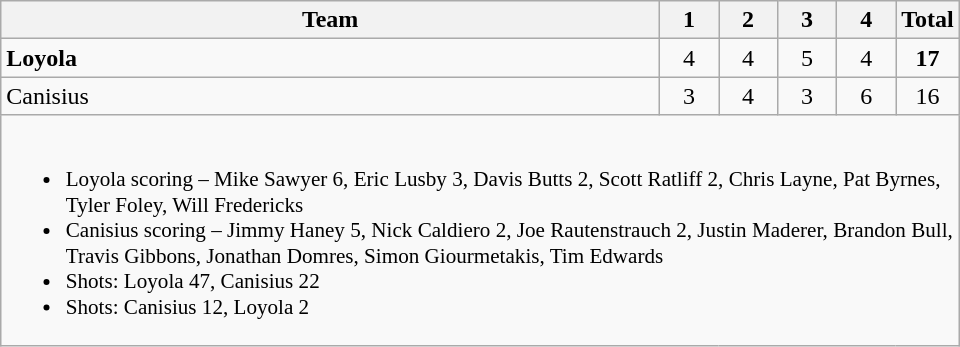<table class="wikitable" style="text-align:center; max-width:40em">
<tr>
<th>Team</th>
<th style="width:2em">1</th>
<th style="width:2em">2</th>
<th style="width:2em">3</th>
<th style="width:2em">4</th>
<th style="width:2em">Total</th>
</tr>
<tr>
<td style="text-align:left"><strong>Loyola</strong></td>
<td>4</td>
<td>4</td>
<td>5</td>
<td>4</td>
<td><strong>17</strong></td>
</tr>
<tr>
<td style="text-align:left">Canisius</td>
<td>3</td>
<td>4</td>
<td>3</td>
<td>6</td>
<td>16</td>
</tr>
<tr>
<td colspan=6 style="text-align:left; font-size:88%;"><br><ul><li>Loyola scoring – Mike Sawyer 6, Eric Lusby 3, Davis Butts 2, Scott Ratliff 2, Chris Layne, Pat Byrnes, Tyler Foley, Will Fredericks</li><li>Canisius scoring – Jimmy Haney 5, Nick Caldiero 2, Joe Rautenstrauch 2, Justin Maderer, Brandon Bull, Travis Gibbons, Jonathan Domres, Simon Giourmetakis, Tim Edwards</li><li>Shots: Loyola 47, Canisius 22</li><li>Shots: Canisius 12, Loyola 2</li></ul></td>
</tr>
</table>
